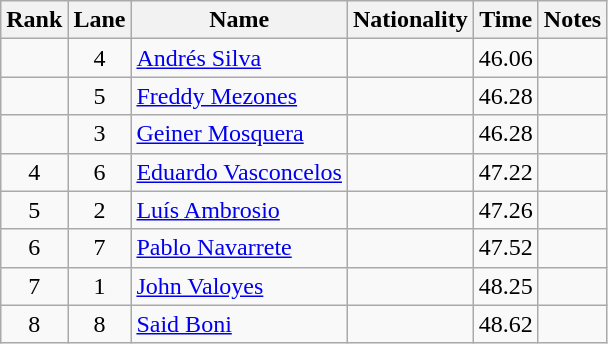<table class="wikitable sortable" style="text-align:center">
<tr>
<th>Rank</th>
<th>Lane</th>
<th>Name</th>
<th>Nationality</th>
<th>Time</th>
<th>Notes</th>
</tr>
<tr>
<td></td>
<td>4</td>
<td align=left><a href='#'>Andrés Silva</a></td>
<td align=left></td>
<td>46.06</td>
<td></td>
</tr>
<tr>
<td></td>
<td>5</td>
<td align=left><a href='#'>Freddy Mezones</a></td>
<td align=left></td>
<td>46.28</td>
<td></td>
</tr>
<tr>
<td></td>
<td>3</td>
<td align=left><a href='#'>Geiner Mosquera</a></td>
<td align=left></td>
<td>46.28</td>
<td></td>
</tr>
<tr>
<td>4</td>
<td>6</td>
<td align=left><a href='#'>Eduardo Vasconcelos</a></td>
<td align=left></td>
<td>47.22</td>
<td></td>
</tr>
<tr>
<td>5</td>
<td>2</td>
<td align=left><a href='#'>Luís Ambrosio</a></td>
<td align=left></td>
<td>47.26</td>
<td></td>
</tr>
<tr>
<td>6</td>
<td>7</td>
<td align=left><a href='#'>Pablo Navarrete</a></td>
<td align=left></td>
<td>47.52</td>
<td></td>
</tr>
<tr>
<td>7</td>
<td>1</td>
<td align=left><a href='#'>John Valoyes</a></td>
<td align=left></td>
<td>48.25</td>
<td></td>
</tr>
<tr>
<td>8</td>
<td>8</td>
<td align=left><a href='#'>Said Boni</a></td>
<td align=left></td>
<td>48.62</td>
<td></td>
</tr>
</table>
